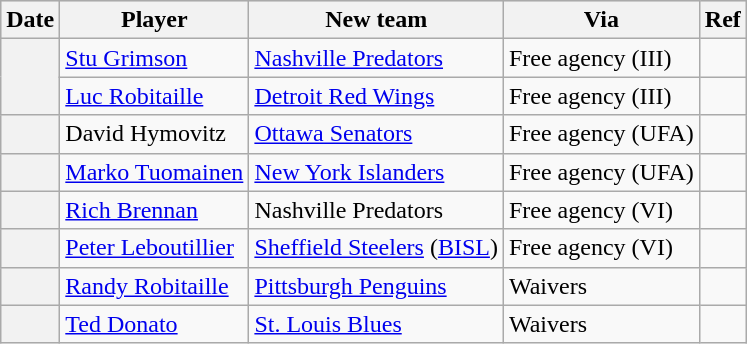<table class="wikitable plainrowheaders">
<tr style="background:#ddd; text-align:center;">
<th>Date</th>
<th>Player</th>
<th>New team</th>
<th>Via</th>
<th>Ref</th>
</tr>
<tr>
<th scope="row" rowspan=2></th>
<td><a href='#'>Stu Grimson</a></td>
<td><a href='#'>Nashville Predators</a></td>
<td>Free agency (III)</td>
<td></td>
</tr>
<tr>
<td><a href='#'>Luc Robitaille</a></td>
<td><a href='#'>Detroit Red Wings</a></td>
<td>Free agency (III)</td>
<td></td>
</tr>
<tr>
<th scope="row"></th>
<td>David Hymovitz</td>
<td><a href='#'>Ottawa Senators</a></td>
<td>Free agency (UFA)</td>
<td></td>
</tr>
<tr>
<th scope="row"></th>
<td><a href='#'>Marko Tuomainen</a></td>
<td><a href='#'>New York Islanders</a></td>
<td>Free agency (UFA)</td>
<td></td>
</tr>
<tr>
<th scope="row"></th>
<td><a href='#'>Rich Brennan</a></td>
<td>Nashville Predators</td>
<td>Free agency (VI)</td>
<td></td>
</tr>
<tr>
<th scope="row"></th>
<td><a href='#'>Peter Leboutillier</a></td>
<td><a href='#'>Sheffield Steelers</a> (<a href='#'>BISL</a>)</td>
<td>Free agency (VI)</td>
<td></td>
</tr>
<tr>
<th scope="row"></th>
<td><a href='#'>Randy Robitaille</a></td>
<td><a href='#'>Pittsburgh Penguins</a></td>
<td>Waivers</td>
<td></td>
</tr>
<tr>
<th scope="row"></th>
<td><a href='#'>Ted Donato</a></td>
<td><a href='#'>St. Louis Blues</a></td>
<td>Waivers</td>
<td></td>
</tr>
</table>
